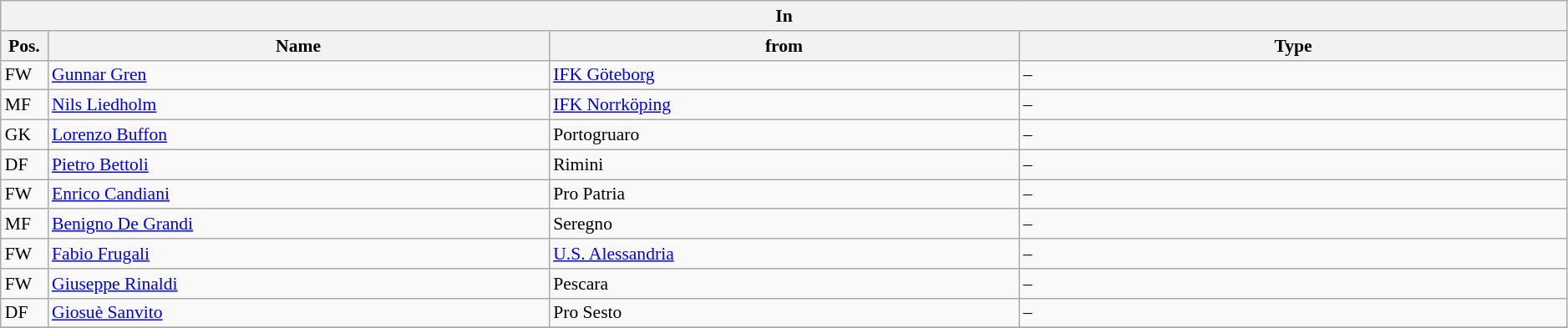<table class="wikitable" style="font-size:90%;width:99%;">
<tr>
<th colspan="4">In</th>
</tr>
<tr>
<th width=3%>Pos.</th>
<th width=32%>Name</th>
<th width=30%>from</th>
<th width=35%>Type</th>
</tr>
<tr>
<td>FW</td>
<td><a href='#'>Gunnar Gren</a></td>
<td><a href='#'>IFK Göteborg</a></td>
<td>–</td>
</tr>
<tr>
<td>MF</td>
<td><a href='#'>Nils Liedholm</a></td>
<td><a href='#'>IFK Norrköping</a></td>
<td>–</td>
</tr>
<tr>
<td>GK</td>
<td><a href='#'>Lorenzo Buffon</a></td>
<td>Portogruaro</td>
<td>–</td>
</tr>
<tr>
<td>DF</td>
<td><a href='#'>Pietro Bettoli</a></td>
<td>Rimini</td>
<td>–</td>
</tr>
<tr>
<td>FW</td>
<td><a href='#'>Enrico Candiani</a></td>
<td>Pro Patria</td>
<td>–</td>
</tr>
<tr>
<td>MF</td>
<td><a href='#'>Benigno De Grandi</a></td>
<td>Seregno</td>
<td>–</td>
</tr>
<tr>
<td>FW</td>
<td><a href='#'>Fabio Frugali</a></td>
<td><a href='#'>U.S. Alessandria</a></td>
<td>–</td>
</tr>
<tr>
<td>FW</td>
<td><a href='#'>Giuseppe Rinaldi</a></td>
<td>Pescara</td>
<td>–</td>
</tr>
<tr>
<td>DF</td>
<td><a href='#'>Giosuè Sanvito</a></td>
<td>Pro Sesto</td>
<td>–</td>
</tr>
<tr>
</tr>
</table>
